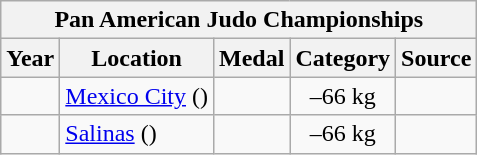<table class="wikitable">
<tr>
<th colspan=5 align=center>Pan American Judo Championships</th>
</tr>
<tr>
<th>Year</th>
<th>Location</th>
<th>Medal</th>
<th>Category</th>
<th>Source</th>
</tr>
<tr>
<td align=center></td>
<td align=left><a href='#'>Mexico City</a> ()</td>
<td align=center></td>
<td align=center>–66 kg</td>
<td align=center></td>
</tr>
<tr>
<td align=center></td>
<td align=left><a href='#'>Salinas</a> ()</td>
<td align=center></td>
<td align=center>–66 kg</td>
<td align=center></td>
</tr>
</table>
